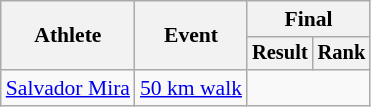<table class=wikitable style="font-size:90%">
<tr>
<th rowspan="2">Athlete</th>
<th rowspan="2">Event</th>
<th colspan="2">Final</th>
</tr>
<tr style="font-size:95%">
<th>Result</th>
<th>Rank</th>
</tr>
<tr align=center>
<td align=left><a href='#'>Salvador Mira</a></td>
<td align=left><a href='#'>50 km walk</a></td>
<td colspan=2></td>
</tr>
</table>
